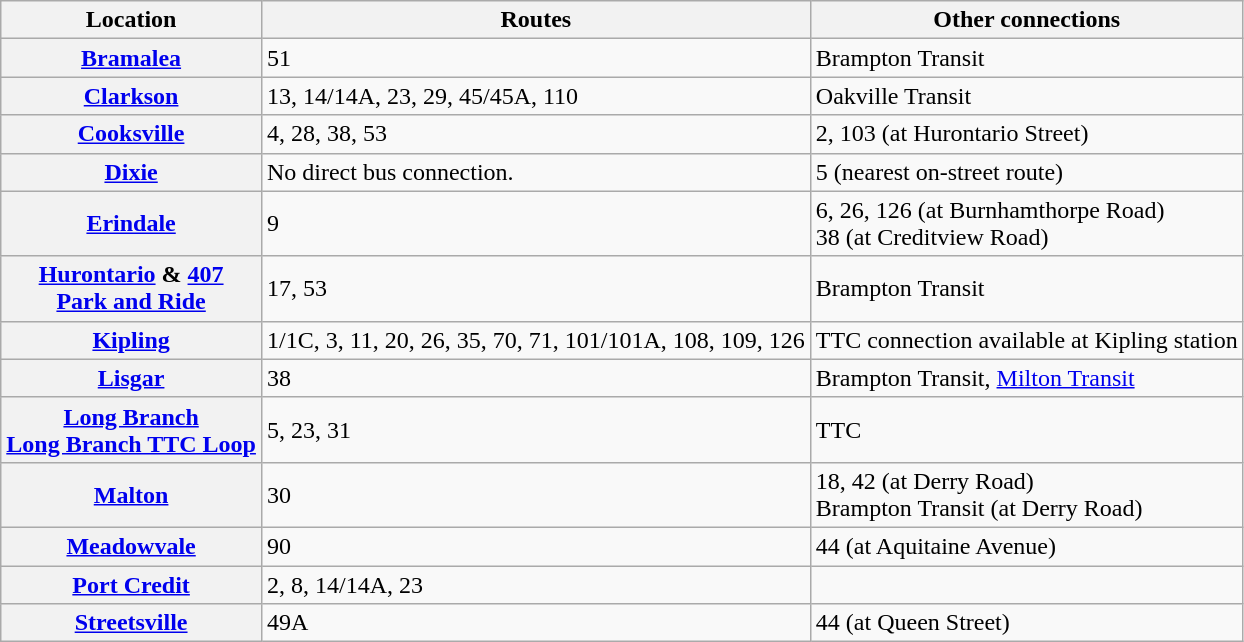<table class="wikitable">
<tr>
<th>Location</th>
<th>Routes</th>
<th>Other connections</th>
</tr>
<tr>
<th><a href='#'>Bramalea</a></th>
<td>51</td>
<td>Brampton Transit</td>
</tr>
<tr>
<th><a href='#'>Clarkson</a></th>
<td>13, 14/14A, 23, 29, 45/45A, 110</td>
<td>Oakville Transit</td>
</tr>
<tr>
<th><a href='#'>Cooksville</a></th>
<td>4, 28, 38, 53</td>
<td>2, 103 (at Hurontario Street)</td>
</tr>
<tr>
<th><a href='#'>Dixie</a></th>
<td>No direct bus connection.</td>
<td>5 (nearest on-street route)</td>
</tr>
<tr>
<th><a href='#'>Erindale</a></th>
<td>9</td>
<td>6, 26, 126 (at Burnhamthorpe Road)<br>38 (at Creditview Road)</td>
</tr>
<tr>
<th><a href='#'>Hurontario</a> & <a href='#'>407</a><br><a href='#'>Park and Ride</a></th>
<td>17, 53</td>
<td>Brampton Transit</td>
</tr>
<tr>
<th><a href='#'>Kipling</a></th>
<td>1/1C, 3, 11, 20, 26, 35, 70, 71, 101/101A, 108, 109, 126</td>
<td>TTC connection available at Kipling station</td>
</tr>
<tr>
<th><a href='#'>Lisgar</a></th>
<td>38</td>
<td>Brampton Transit, <a href='#'>Milton Transit</a></td>
</tr>
<tr>
<th><a href='#'>Long Branch</a><br><span><a href='#'>Long Branch TTC Loop</a></span></th>
<td>5, 23, 31</td>
<td>TTC</td>
</tr>
<tr>
<th><a href='#'>Malton</a></th>
<td>30</td>
<td>18, 42 (at Derry Road)<br>Brampton Transit (at Derry Road)</td>
</tr>
<tr>
<th><a href='#'>Meadowvale</a></th>
<td>90</td>
<td>44 (at Aquitaine Avenue)</td>
</tr>
<tr>
<th><a href='#'>Port Credit</a></th>
<td>2, 8, 14/14A, 23</td>
<td></td>
</tr>
<tr>
<th><a href='#'>Streetsville</a></th>
<td>49A</td>
<td>44 (at Queen Street)</td>
</tr>
</table>
